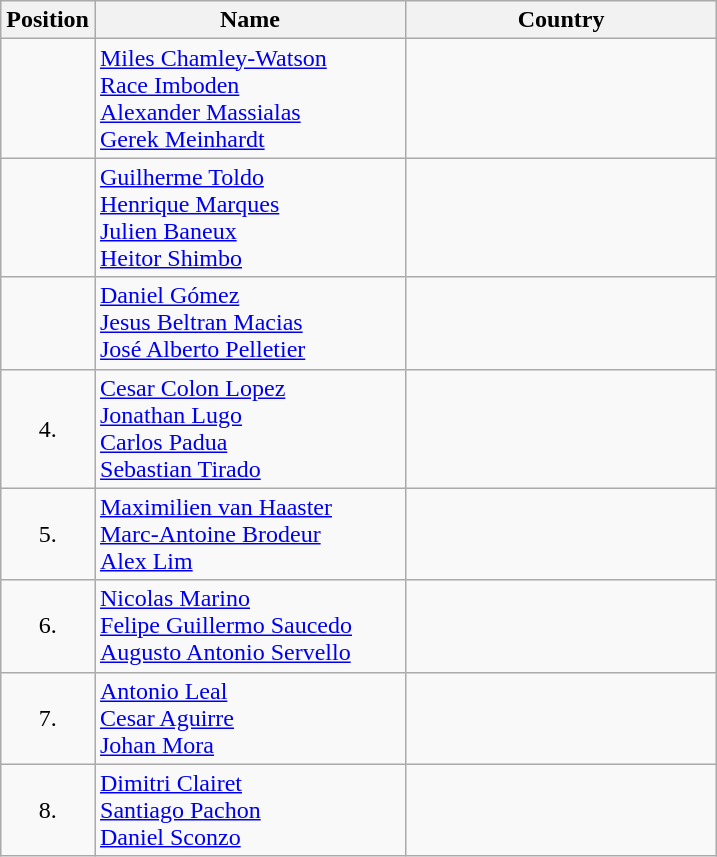<table class="wikitable">
<tr>
<th width="20">Position</th>
<th width="200">Name</th>
<th width="200">Country</th>
</tr>
<tr>
<td align="center"></td>
<td><a href='#'>Miles Chamley-Watson</a><br><a href='#'>Race Imboden</a><br><a href='#'>Alexander Massialas</a><br><a href='#'>Gerek Meinhardt</a></td>
<td></td>
</tr>
<tr>
<td align="center"></td>
<td><a href='#'>Guilherme Toldo</a><br><a href='#'>Henrique Marques</a><br><a href='#'>Julien Baneux</a><br><a href='#'>Heitor Shimbo</a></td>
<td></td>
</tr>
<tr>
<td align="center"></td>
<td><a href='#'>Daniel Gómez</a><br><a href='#'>Jesus Beltran Macias</a><br><a href='#'>José Alberto Pelletier</a></td>
<td></td>
</tr>
<tr>
<td align="center">4.</td>
<td><a href='#'>Cesar Colon Lopez</a><br><a href='#'>Jonathan Lugo</a><br><a href='#'>Carlos Padua</a><br><a href='#'>Sebastian Tirado</a></td>
<td></td>
</tr>
<tr>
<td align="center">5.</td>
<td><a href='#'>Maximilien van Haaster</a><br><a href='#'>Marc-Antoine Brodeur</a><br><a href='#'>Alex Lim</a></td>
<td></td>
</tr>
<tr>
<td align="center">6.</td>
<td><a href='#'>Nicolas Marino</a><br><a href='#'>Felipe Guillermo Saucedo</a><br><a href='#'>Augusto Antonio Servello</a></td>
<td></td>
</tr>
<tr>
<td align="center">7.</td>
<td><a href='#'>Antonio Leal</a><br><a href='#'>Cesar Aguirre</a><br><a href='#'>Johan Mora</a></td>
<td></td>
</tr>
<tr>
<td align="center">8.</td>
<td><a href='#'>Dimitri Clairet</a><br><a href='#'>Santiago Pachon</a><br><a href='#'>Daniel Sconzo</a></td>
<td></td>
</tr>
</table>
